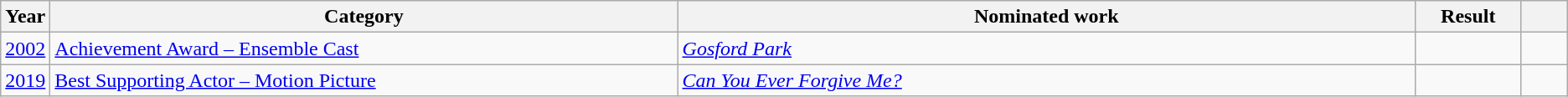<table class=wikitable>
<tr>
<th scope="col" style="width:1em;">Year</th>
<th scope="col" style="width:33em;">Category</th>
<th scope="col" style="width:39em;">Nominated work</th>
<th scope="col" style="width:5em;">Result</th>
<th scope="col" style="width:2em;"></th>
</tr>
<tr>
<td><a href='#'>2002</a></td>
<td><a href='#'>Achievement Award – Ensemble Cast</a></td>
<td><em><a href='#'>Gosford Park</a></em></td>
<td></td>
<td style="text-align:center;"></td>
</tr>
<tr>
<td><a href='#'>2019</a></td>
<td><a href='#'>Best Supporting Actor – Motion Picture</a></td>
<td><em><a href='#'>Can You Ever Forgive Me?</a></em></td>
<td></td>
<td style="text-align:center;"></td>
</tr>
</table>
